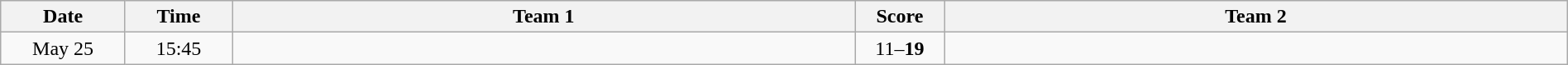<table class="wikitable" width="100%">
<tr>
<th style="width:7%">Date</th>
<th style="width:6%">Time</th>
<th style="width:35%">Team 1</th>
<th style="width:5%">Score</th>
<th style="width:35%">Team 2</th>
</tr>
<tr>
<td style="text-align:center">May 25</td>
<td style="text-align:center">15:45</td>
<td style="text-align:right"></td>
<td style="text-align:center">11–<strong>19</strong></td>
<td style="text-align:left"><strong></strong></td>
</tr>
</table>
